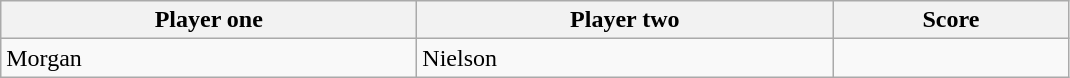<table class="wikitable">
<tr>
<th width=270>Player one</th>
<th width=270>Player two</th>
<th width=150>Score</th>
</tr>
<tr>
<td> Morgan</td>
<td> Nielson</td>
<td></td>
</tr>
</table>
